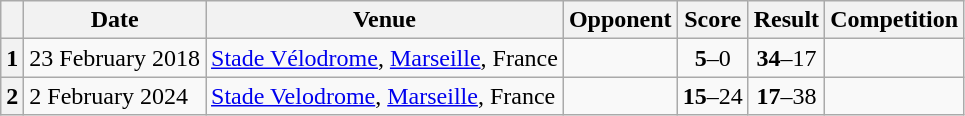<table class="wikitable plainrowheaders">
<tr>
<th scope=col></th>
<th scope=col data-sort-type=date>Date</th>
<th scope=col>Venue</th>
<th scope=col>Opponent</th>
<th scope=col>Score</th>
<th scope=col>Result</th>
<th scope=col>Competition</th>
</tr>
<tr>
<th scope=row>1</th>
<td>23 February 2018</td>
<td><a href='#'>Stade Vélodrome</a>, <a href='#'>Marseille</a>, France</td>
<td></td>
<td align=center><strong>5</strong>–0</td>
<td align=center><strong>34</strong>–17</td>
<td></td>
</tr>
<tr>
<th scope=row>2</th>
<td>2 February 2024</td>
<td><a href='#'>Stade Velodrome</a>, <a href='#'>Marseille</a>, France</td>
<td></td>
<td align=center><strong>15</strong>–24</td>
<td align=center><strong>17</strong>–38</td>
<td></td>
</tr>
</table>
